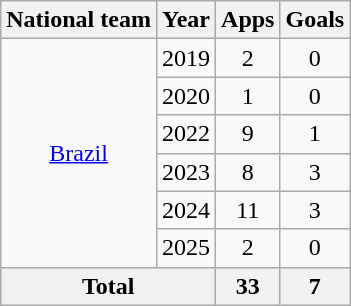<table class="wikitable" style="text-align:center">
<tr>
<th>National team</th>
<th>Year</th>
<th>Apps</th>
<th>Goals</th>
</tr>
<tr>
<td rowspan="6"><a href='#'>Brazil</a></td>
<td>2019</td>
<td>2</td>
<td>0</td>
</tr>
<tr>
<td>2020</td>
<td>1</td>
<td>0</td>
</tr>
<tr>
<td>2022</td>
<td>9</td>
<td>1</td>
</tr>
<tr>
<td>2023</td>
<td>8</td>
<td>3</td>
</tr>
<tr>
<td>2024</td>
<td>11</td>
<td>3</td>
</tr>
<tr>
<td>2025</td>
<td>2</td>
<td>0</td>
</tr>
<tr>
<th colspan="2">Total</th>
<th>33</th>
<th>7</th>
</tr>
</table>
